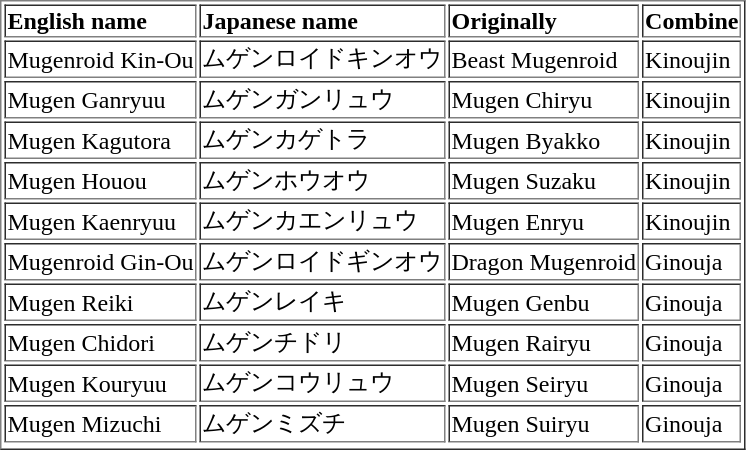<table border=1>
<tr>
<td><strong>English name</strong></td>
<td><strong>Japanese name</strong></td>
<td><strong>Originally</strong></td>
<td><strong>Combine</strong></td>
</tr>
<tr>
<td>Mugenroid Kin-Ou</td>
<td>ムゲンロイドキンオウ</td>
<td>Beast Mugenroid</td>
<td>Kinoujin</td>
</tr>
<tr>
<td>Mugen Ganryuu</td>
<td>ムゲンガンリュウ</td>
<td>Mugen Chiryu</td>
<td>Kinoujin</td>
</tr>
<tr>
<td>Mugen Kagutora</td>
<td>ムゲンカゲトラ</td>
<td>Mugen Byakko</td>
<td>Kinoujin</td>
</tr>
<tr>
<td>Mugen Houou</td>
<td>ムゲンホウオウ</td>
<td>Mugen Suzaku</td>
<td>Kinoujin</td>
</tr>
<tr>
<td>Mugen Kaenryuu</td>
<td>ムゲンカエンリュウ</td>
<td>Mugen Enryu</td>
<td>Kinoujin</td>
</tr>
<tr>
<td>Mugenroid Gin-Ou</td>
<td>ムゲンロイドギンオウ</td>
<td>Dragon Mugenroid</td>
<td>Ginouja</td>
</tr>
<tr>
<td>Mugen Reiki</td>
<td>ムゲンレイキ</td>
<td>Mugen Genbu</td>
<td>Ginouja</td>
</tr>
<tr>
<td>Mugen Chidori</td>
<td>ムゲンチドリ</td>
<td>Mugen Rairyu</td>
<td>Ginouja</td>
</tr>
<tr>
<td>Mugen Kouryuu</td>
<td>ムゲンコウリュウ</td>
<td>Mugen Seiryu</td>
<td>Ginouja</td>
</tr>
<tr>
<td>Mugen Mizuchi</td>
<td>ムゲンミズチ</td>
<td>Mugen Suiryu</td>
<td>Ginouja</td>
</tr>
<tr>
</tr>
</table>
